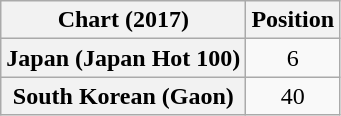<table class="wikitable sortable plainrowheaders" style="text-align:center">
<tr>
<th scope="col">Chart (2017)</th>
<th scope="col">Position</th>
</tr>
<tr>
<th scope="row">Japan (Japan Hot 100)</th>
<td>6</td>
</tr>
<tr>
<th scope="row">South Korean (Gaon)</th>
<td>40</td>
</tr>
</table>
